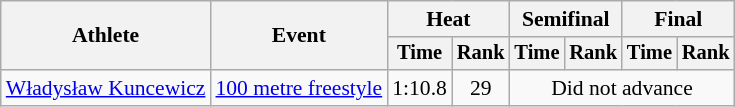<table class=wikitable style="font-size:90%">
<tr>
<th rowspan="2">Athlete</th>
<th rowspan="2">Event</th>
<th colspan="2">Heat</th>
<th colspan="2">Semifinal</th>
<th colspan="2">Final</th>
</tr>
<tr style="font-size:95%">
<th>Time</th>
<th>Rank</th>
<th>Time</th>
<th>Rank</th>
<th>Time</th>
<th>Rank</th>
</tr>
<tr align=center>
<td align=left rowspan=1><a href='#'>Władysław Kuncewicz</a></td>
<td align=left><a href='#'>100 metre freestyle</a></td>
<td>1:10.8</td>
<td>29</td>
<td colspan=4 align=center>Did not advance</td>
</tr>
</table>
